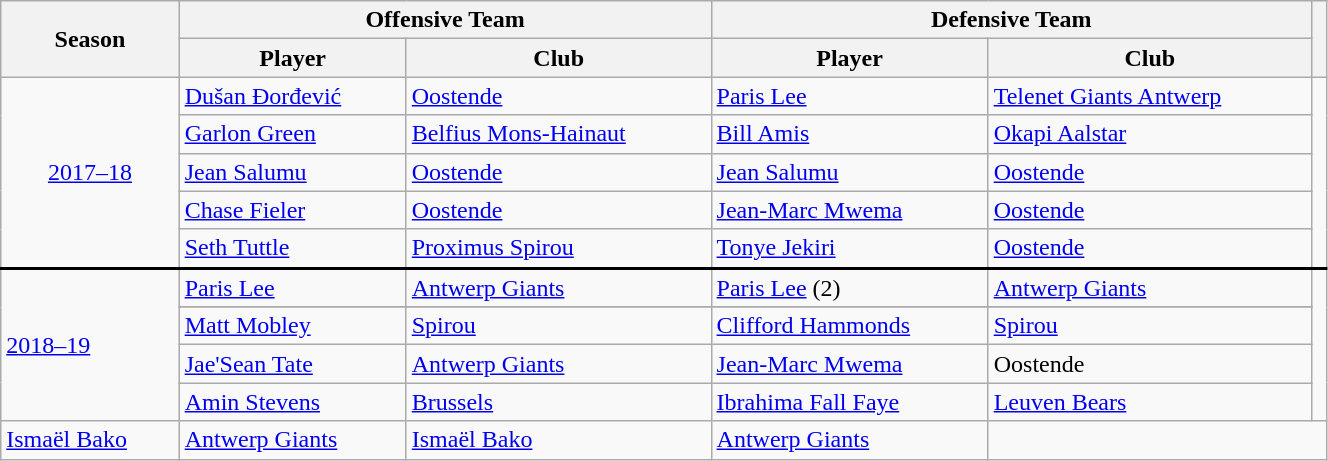<table class="wikitable" width=70%>
<tr>
<th rowspan=2>Season</th>
<th colspan=2>Offensive Team</th>
<th colspan=2>Defensive Team</th>
<th rowspan=2></th>
</tr>
<tr>
<th>Player</th>
<th>Club</th>
<th>Player</th>
<th>Club</th>
</tr>
<tr>
<td rowspan=5 align=center><a href='#'>2017–18</a></td>
<td> <a href='#'>Dušan Đorđević</a></td>
<td><a href='#'>Oostende</a></td>
<td> <a href='#'>Paris Lee</a></td>
<td><a href='#'>Telenet Giants Antwerp</a></td>
<td rowspan=5 align=center></td>
</tr>
<tr>
<td> <a href='#'>Garlon Green</a></td>
<td><a href='#'>Belfius Mons-Hainaut</a></td>
<td> <a href='#'>Bill Amis</a></td>
<td><a href='#'>Okapi Aalstar</a></td>
</tr>
<tr>
<td> <a href='#'>Jean Salumu</a></td>
<td><a href='#'>Oostende</a></td>
<td> <a href='#'>Jean Salumu</a></td>
<td><a href='#'>Oostende</a></td>
</tr>
<tr>
<td> <a href='#'>Chase Fieler</a></td>
<td><a href='#'>Oostende</a></td>
<td> <a href='#'>Jean-Marc Mwema</a></td>
<td><a href='#'>Oostende</a></td>
</tr>
<tr>
<td> <a href='#'>Seth Tuttle</a></td>
<td><a href='#'>Proximus Spirou</a></td>
<td> <a href='#'>Tonye Jekiri</a></td>
<td><a href='#'>Oostende</a></td>
</tr>
<tr style="border-top:2px solid black">
<td rowspan=5><a href='#'>2018–19</a></td>
<td> <a href='#'>Paris Lee</a></td>
<td><a href='#'>Antwerp Giants</a></td>
<td> <a href='#'>Paris Lee</a> (2)</td>
<td><a href='#'>Antwerp Giants</a></td>
<td rowspan=5 align=center></td>
</tr>
<tr>
</tr>
<tr>
<td> <a href='#'>Matt Mobley</a></td>
<td><a href='#'>Spirou</a></td>
<td> <a href='#'>Clifford Hammonds</a></td>
<td><a href='#'>Spirou</a></td>
</tr>
<tr>
<td> <a href='#'>Jae'Sean Tate</a></td>
<td><a href='#'>Antwerp Giants</a></td>
<td> <a href='#'>Jean-Marc Mwema</a></td>
<td>Oostende</td>
</tr>
<tr>
<td> <a href='#'>Amin Stevens</a></td>
<td><a href='#'>Brussels</a></td>
<td> <a href='#'>Ibrahima Fall Faye</a></td>
<td><a href='#'>Leuven Bears</a></td>
</tr>
<tr>
<td> <a href='#'>Ismaël Bako</a></td>
<td><a href='#'>Antwerp Giants</a></td>
<td> <a href='#'>Ismaël Bako</a></td>
<td><a href='#'>Antwerp Giants</a></td>
</tr>
</table>
